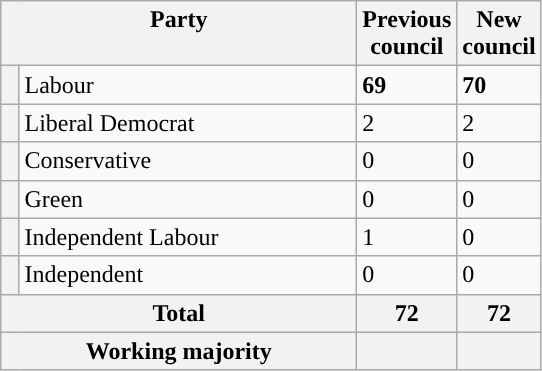<table class="wikitable">
<tr>
<th valign=top colspan="2" style="width: 230px">Party</th>
<th valign=top style="width: 30px">Previous council</th>
<th valign=top style="width: 30px">New council</th>
</tr>
<tr>
<th style="background-color: "></th>
<td>Labour</td>
<td><strong>69</strong></td>
<td><strong>70</strong></td>
</tr>
<tr>
<th style="background-color: "></th>
<td>Liberal Democrat</td>
<td>2</td>
<td>2</td>
</tr>
<tr>
<th style="background-color: "></th>
<td>Conservative</td>
<td>0</td>
<td>0</td>
</tr>
<tr>
<th style="background-color: "></th>
<td>Green</td>
<td>0</td>
<td>0</td>
</tr>
<tr>
<th style="background-color: "></th>
<td>Independent Labour</td>
<td>1</td>
<td>0</td>
</tr>
<tr>
<th style="background-color: "></th>
<td>Independent</td>
<td>0</td>
<td>0</td>
</tr>
<tr>
<th colspan=2>Total</th>
<th style="text-align: center">72</th>
<th colspan=3>72</th>
</tr>
<tr>
<th colspan=2>Working majority</th>
<th></th>
<th></th>
</tr>
</table>
